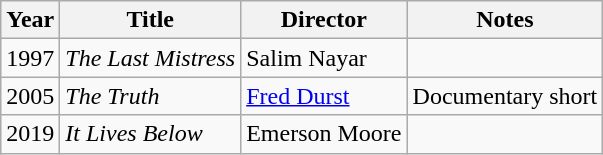<table class="wikitable">
<tr>
<th>Year</th>
<th>Title</th>
<th>Director</th>
<th>Notes</th>
</tr>
<tr>
<td>1997</td>
<td><em>The Last Mistress</em></td>
<td>Salim Nayar</td>
<td></td>
</tr>
<tr>
<td>2005</td>
<td><em>The Truth</em></td>
<td><a href='#'>Fred Durst</a></td>
<td>Documentary short</td>
</tr>
<tr>
<td>2019</td>
<td><em>It Lives Below</em></td>
<td>Emerson Moore</td>
<td></td>
</tr>
</table>
